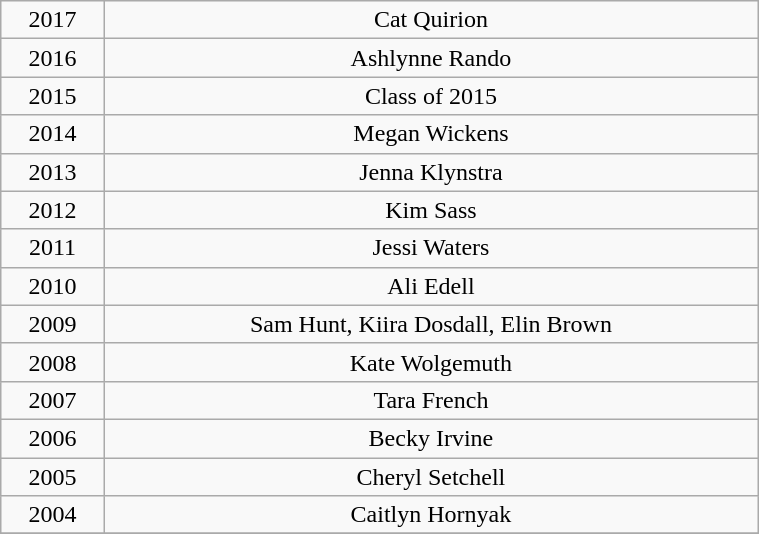<table class="wikitable" style="width:40%; text-align:center;">
<tr>
<td>2017</td>
<td>Cat Quirion</td>
</tr>
<tr>
<td>2016</td>
<td>Ashlynne Rando</td>
</tr>
<tr>
<td>2015</td>
<td>Class of 2015</td>
</tr>
<tr>
<td>2014</td>
<td>Megan Wickens</td>
</tr>
<tr>
<td>2013</td>
<td>Jenna Klynstra</td>
</tr>
<tr>
<td>2012</td>
<td>Kim Sass</td>
</tr>
<tr>
<td>2011</td>
<td>Jessi Waters</td>
</tr>
<tr>
<td>2010</td>
<td>Ali Edell</td>
</tr>
<tr>
<td>2009</td>
<td>Sam Hunt, Kiira Dosdall, Elin Brown</td>
</tr>
<tr>
<td>2008</td>
<td>Kate Wolgemuth</td>
</tr>
<tr>
<td>2007</td>
<td>Tara French</td>
</tr>
<tr>
<td>2006</td>
<td>Becky Irvine</td>
</tr>
<tr>
<td>2005</td>
<td>Cheryl Setchell</td>
</tr>
<tr>
<td>2004</td>
<td>Caitlyn Hornyak</td>
</tr>
<tr>
</tr>
</table>
